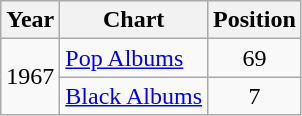<table class="wikitable">
<tr>
<th>Year</th>
<th>Chart</th>
<th>Position</th>
</tr>
<tr>
<td rowspan="2">1967</td>
<td><a href='#'>Pop Albums</a></td>
<td align="center">69</td>
</tr>
<tr>
<td><a href='#'>Black Albums</a></td>
<td align="center">7</td>
</tr>
</table>
